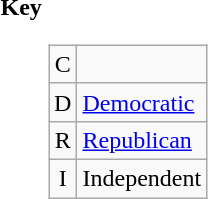<table>
<tr valign=top>
<th>Key</th>
<td><br><table class=wikitable>
<tr>
<td align=center >C</td>
<td><a href='#'></a></td>
</tr>
<tr>
<td align=center >D</td>
<td><a href='#'>Democratic</a></td>
</tr>
<tr>
<td align=center >R</td>
<td><a href='#'>Republican</a></td>
</tr>
<tr>
<td align=center >I</td>
<td>Independent</td>
</tr>
</table>
</td>
</tr>
</table>
